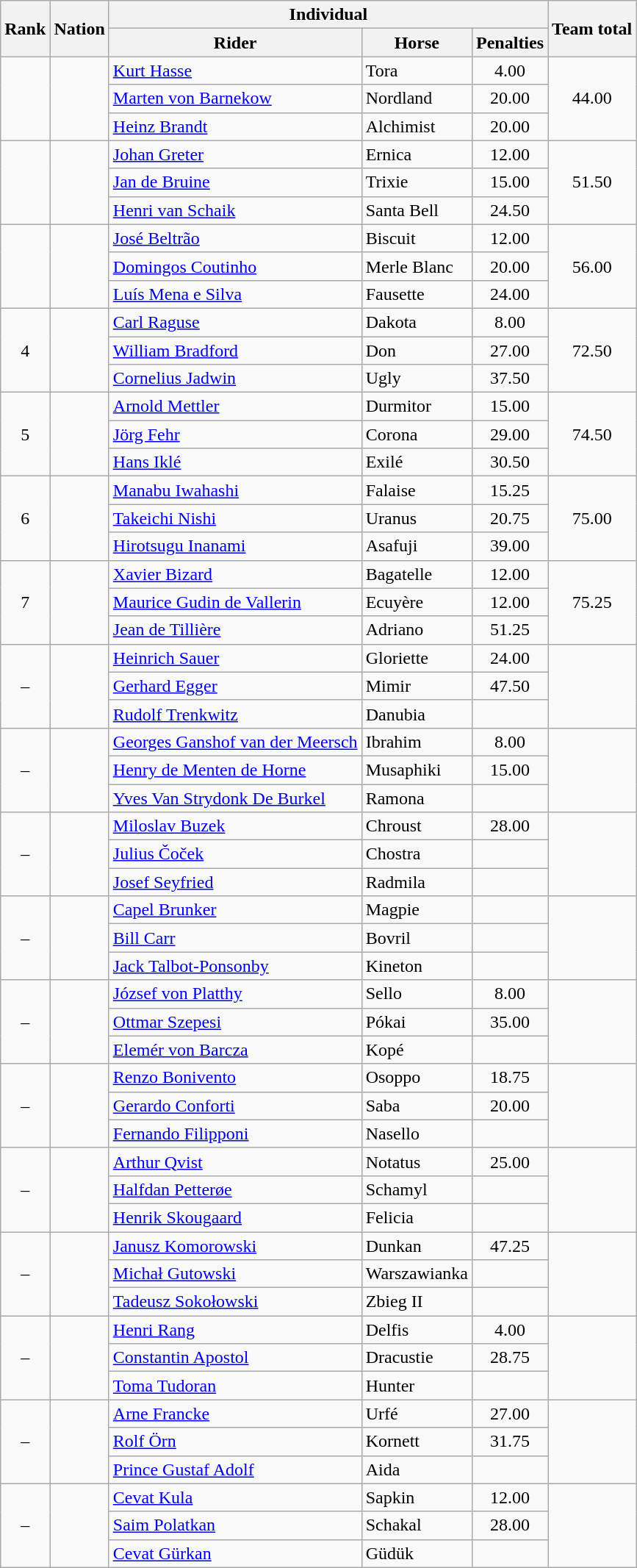<table class="wikitable sortable" style="text-align:center">
<tr>
<th rowspan=2>Rank</th>
<th rowspan=2>Nation</th>
<th colspan=3>Individual</th>
<th rowspan=2>Team total</th>
</tr>
<tr>
<th>Rider</th>
<th>Horse</th>
<th>Penalties</th>
</tr>
<tr>
<td rowspan=3></td>
<td rowspan=3 align=left></td>
<td align=left><a href='#'>Kurt Hasse</a></td>
<td align=left>Tora</td>
<td>4.00</td>
<td rowspan=3>44.00</td>
</tr>
<tr>
<td align=left><a href='#'>Marten von Barnekow</a></td>
<td align=left>Nordland</td>
<td>20.00</td>
</tr>
<tr>
<td align=left><a href='#'>Heinz Brandt</a></td>
<td align=left>Alchimist</td>
<td>20.00</td>
</tr>
<tr>
<td rowspan=3></td>
<td rowspan=3 align=left></td>
<td align=left><a href='#'>Johan Greter</a></td>
<td align=left>Ernica</td>
<td>12.00</td>
<td rowspan=3>51.50</td>
</tr>
<tr>
<td align=left><a href='#'>Jan de Bruine</a></td>
<td align=left>Trixie</td>
<td>15.00</td>
</tr>
<tr>
<td align=left><a href='#'>Henri van Schaik</a></td>
<td align=left>Santa Bell</td>
<td>24.50</td>
</tr>
<tr>
<td rowspan=3></td>
<td rowspan=3 align=left></td>
<td align=left><a href='#'>José Beltrão</a></td>
<td align=left>Biscuit</td>
<td>12.00</td>
<td rowspan=3>56.00</td>
</tr>
<tr>
<td align=left><a href='#'>Domingos Coutinho</a></td>
<td align=left>Merle Blanc</td>
<td>20.00</td>
</tr>
<tr>
<td align=left><a href='#'>Luís Mena e Silva</a></td>
<td align=left>Fausette</td>
<td>24.00</td>
</tr>
<tr>
<td rowspan=3>4</td>
<td rowspan=3 align=left></td>
<td align=left><a href='#'>Carl Raguse</a></td>
<td align=left>Dakota</td>
<td>8.00</td>
<td rowspan=3>72.50</td>
</tr>
<tr>
<td align=left><a href='#'>William Bradford</a></td>
<td align=left>Don</td>
<td>27.00</td>
</tr>
<tr>
<td align=left><a href='#'>Cornelius Jadwin</a></td>
<td align=left>Ugly</td>
<td>37.50</td>
</tr>
<tr>
<td rowspan=3>5</td>
<td rowspan=3 align=left></td>
<td align=left><a href='#'>Arnold Mettler</a></td>
<td align=left>Durmitor</td>
<td>15.00</td>
<td rowspan=3>74.50</td>
</tr>
<tr>
<td align=left><a href='#'>Jörg Fehr</a></td>
<td align=left>Corona</td>
<td>29.00</td>
</tr>
<tr>
<td align=left><a href='#'>Hans Iklé</a></td>
<td align=left>Exilé</td>
<td>30.50</td>
</tr>
<tr>
<td rowspan=3>6</td>
<td rowspan=3 align=left></td>
<td align=left><a href='#'>Manabu Iwahashi</a></td>
<td align=left>Falaise</td>
<td>15.25</td>
<td rowspan=3>75.00</td>
</tr>
<tr>
<td align=left><a href='#'>Takeichi Nishi</a></td>
<td align=left>Uranus</td>
<td>20.75</td>
</tr>
<tr>
<td align=left><a href='#'>Hirotsugu Inanami</a></td>
<td align=left>Asafuji</td>
<td>39.00</td>
</tr>
<tr>
<td rowspan=3>7</td>
<td rowspan=3 align=left></td>
<td align=left><a href='#'>Xavier Bizard</a></td>
<td align=left>Bagatelle</td>
<td>12.00</td>
<td rowspan=3>75.25</td>
</tr>
<tr>
<td align=left><a href='#'>Maurice Gudin de Vallerin</a></td>
<td align=left>Ecuyère</td>
<td>12.00</td>
</tr>
<tr>
<td align=left><a href='#'>Jean de Tillière</a></td>
<td align=left>Adriano</td>
<td>51.25</td>
</tr>
<tr>
<td rowspan=3>–</td>
<td rowspan=3 align=left></td>
<td align=left><a href='#'>Heinrich Sauer</a></td>
<td align=left>Gloriette</td>
<td>24.00</td>
<td rowspan=3></td>
</tr>
<tr>
<td align=left><a href='#'>Gerhard Egger</a></td>
<td align=left>Mimir</td>
<td>47.50</td>
</tr>
<tr>
<td align=left><a href='#'>Rudolf Trenkwitz</a></td>
<td align=left>Danubia</td>
<td></td>
</tr>
<tr>
<td rowspan=3>–</td>
<td rowspan=3 align=left></td>
<td align=left><a href='#'>Georges Ganshof van der Meersch</a></td>
<td align=left>Ibrahim</td>
<td>8.00</td>
<td rowspan=3></td>
</tr>
<tr>
<td align=left><a href='#'>Henry de Menten de Horne</a></td>
<td align=left>Musaphiki</td>
<td>15.00</td>
</tr>
<tr>
<td align=left><a href='#'>Yves Van Strydonk De Burkel</a></td>
<td align=left>Ramona</td>
<td></td>
</tr>
<tr>
<td rowspan=3>–</td>
<td rowspan=3 align=left></td>
<td align=left><a href='#'>Miloslav Buzek</a></td>
<td align=left>Chroust</td>
<td>28.00</td>
<td rowspan=3></td>
</tr>
<tr>
<td align=left><a href='#'>Julius Čoček</a></td>
<td align=left>Chostra</td>
<td></td>
</tr>
<tr>
<td align=left><a href='#'>Josef Seyfried</a></td>
<td align=left>Radmila</td>
<td></td>
</tr>
<tr>
<td rowspan=3>–</td>
<td rowspan=3 align=left></td>
<td align=left><a href='#'>Capel Brunker</a></td>
<td align=left>Magpie</td>
<td></td>
<td rowspan=3></td>
</tr>
<tr>
<td align=left><a href='#'>Bill Carr</a></td>
<td align=left>Bovril</td>
<td></td>
</tr>
<tr>
<td align=left><a href='#'>Jack Talbot-Ponsonby</a></td>
<td align=left>Kineton</td>
<td></td>
</tr>
<tr>
<td rowspan=3>–</td>
<td rowspan=3 align=left></td>
<td align=left><a href='#'>József von Platthy</a></td>
<td align=left>Sello</td>
<td>8.00</td>
<td rowspan=3></td>
</tr>
<tr>
<td align=left><a href='#'>Ottmar Szepesi</a></td>
<td align=left>Pókai</td>
<td>35.00</td>
</tr>
<tr>
<td align=left><a href='#'>Elemér von Barcza</a></td>
<td align=left>Kopé</td>
<td></td>
</tr>
<tr>
<td rowspan=3>–</td>
<td rowspan=3 align=left></td>
<td align=left><a href='#'>Renzo Bonivento</a></td>
<td align=left>Osoppo</td>
<td>18.75</td>
<td rowspan=3></td>
</tr>
<tr>
<td align=left><a href='#'>Gerardo Conforti</a></td>
<td align=left>Saba</td>
<td>20.00</td>
</tr>
<tr>
<td align=left><a href='#'>Fernando Filipponi</a></td>
<td align=left>Nasello</td>
<td></td>
</tr>
<tr>
<td rowspan=3>–</td>
<td rowspan=3 align=left></td>
<td align=left><a href='#'>Arthur Qvist</a></td>
<td align=left>Notatus</td>
<td>25.00</td>
<td rowspan=3></td>
</tr>
<tr>
<td align=left><a href='#'>Halfdan Petterøe</a></td>
<td align=left>Schamyl</td>
<td></td>
</tr>
<tr>
<td align=left><a href='#'>Henrik Skougaard</a></td>
<td align=left>Felicia</td>
<td></td>
</tr>
<tr>
<td rowspan=3>–</td>
<td rowspan=3 align=left></td>
<td align=left><a href='#'>Janusz Komorowski</a></td>
<td align=left>Dunkan</td>
<td>47.25</td>
<td rowspan=3></td>
</tr>
<tr>
<td align=left><a href='#'>Michał Gutowski</a></td>
<td align=left>Warszawianka</td>
<td></td>
</tr>
<tr>
<td align=left><a href='#'>Tadeusz Sokołowski</a></td>
<td align=left>Zbieg II</td>
<td></td>
</tr>
<tr>
<td rowspan=3>–</td>
<td rowspan=3 align=left></td>
<td align=left><a href='#'>Henri Rang</a></td>
<td align=left>Delfis</td>
<td>4.00</td>
<td rowspan=3></td>
</tr>
<tr>
<td align=left><a href='#'>Constantin Apostol</a></td>
<td align=left>Dracustie</td>
<td>28.75</td>
</tr>
<tr>
<td align=left><a href='#'>Toma Tudoran</a></td>
<td align=left>Hunter</td>
<td></td>
</tr>
<tr>
<td rowspan=3>–</td>
<td rowspan=3 align=left></td>
<td align=left><a href='#'>Arne Francke</a></td>
<td align=left>Urfé</td>
<td>27.00</td>
<td rowspan=3></td>
</tr>
<tr>
<td align=left><a href='#'>Rolf Örn</a></td>
<td align=left>Kornett</td>
<td>31.75</td>
</tr>
<tr>
<td align=left><a href='#'>Prince Gustaf Adolf</a></td>
<td align=left>Aida</td>
<td></td>
</tr>
<tr>
<td rowspan=3>–</td>
<td rowspan=3 align=left></td>
<td align=left><a href='#'>Cevat Kula</a></td>
<td align=left>Sapkin</td>
<td>12.00</td>
<td rowspan=3></td>
</tr>
<tr>
<td align=left><a href='#'>Saim Polatkan</a></td>
<td align=left>Schakal</td>
<td>28.00</td>
</tr>
<tr>
<td align=left><a href='#'>Cevat Gürkan</a></td>
<td align=left>Güdük</td>
<td></td>
</tr>
</table>
